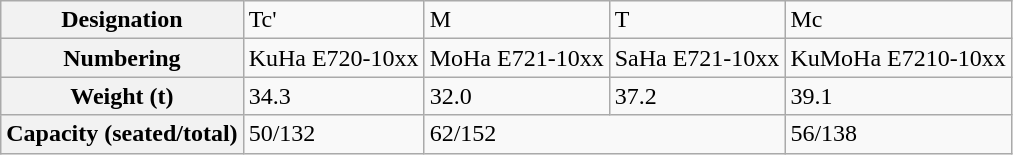<table class="wikitable">
<tr>
<th>Designation</th>
<td>Tc'</td>
<td>M</td>
<td>T</td>
<td>Mc</td>
</tr>
<tr>
<th>Numbering</th>
<td>KuHa E720-10xx</td>
<td>MoHa E721-10xx</td>
<td>SaHa E721-10xx</td>
<td>KuMoHa E7210-10xx</td>
</tr>
<tr>
<th>Weight (t)</th>
<td>34.3</td>
<td>32.0</td>
<td>37.2</td>
<td>39.1</td>
</tr>
<tr>
<th>Capacity (seated/total)</th>
<td>50/132</td>
<td colspan="2">62/152</td>
<td>56/138</td>
</tr>
</table>
